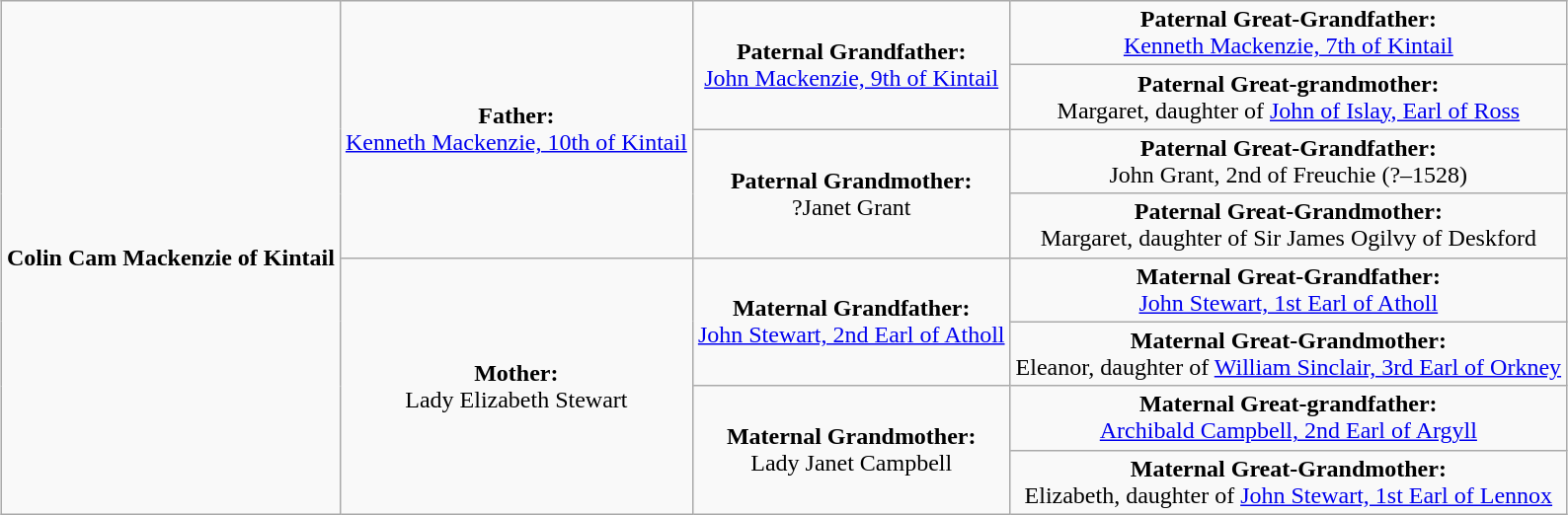<table class="wikitable" style="margin:0.3em auto">
<tr>
<td rowspan=8 align="center"><strong>Colin Cam Mackenzie of Kintail</strong></td>
<td rowspan=4 align="center"><strong>Father:</strong><br><a href='#'>Kenneth Mackenzie, 10th of Kintail</a></td>
<td rowspan=2 align="center"><strong>Paternal Grandfather:</strong><br><a href='#'>John Mackenzie, 9th of Kintail</a></td>
<td align="center"><strong>Paternal Great-Grandfather:</strong><br><a href='#'>Kenneth Mackenzie, 7th of Kintail</a></td>
</tr>
<tr>
<td align="center"><strong>Paternal Great-grandmother:</strong><br>Margaret, daughter of <a href='#'>John of Islay, Earl of Ross</a></td>
</tr>
<tr>
<td rowspan=2 align="center"><strong>Paternal Grandmother:</strong><br>?Janet Grant</td>
<td align="center"><strong>Paternal Great-Grandfather:</strong><br>John Grant, 2nd of Freuchie (?–1528)</td>
</tr>
<tr>
<td align="center"><strong>Paternal Great-Grandmother:</strong><br>Margaret, daughter of Sir James Ogilvy of Deskford</td>
</tr>
<tr>
<td rowspan=4 align="center"><strong>Mother:</strong><br>Lady Elizabeth Stewart</td>
<td rowspan=2 align="center"><strong>Maternal Grandfather:</strong><br><a href='#'>John Stewart, 2nd Earl of Atholl</a></td>
<td align="center"><strong>Maternal Great-Grandfather:</strong><br><a href='#'>John Stewart, 1st Earl of Atholl</a></td>
</tr>
<tr>
<td align="center"><strong>Maternal Great-Grandmother:</strong><br>Eleanor, daughter of <a href='#'>William Sinclair, 3rd Earl of Orkney</a></td>
</tr>
<tr>
<td rowspan=2 align="center"><strong>Maternal Grandmother:</strong><br>Lady Janet Campbell</td>
<td align="center"><strong>Maternal Great-grandfather:</strong><br><a href='#'>Archibald Campbell, 2nd Earl of Argyll</a></td>
</tr>
<tr>
<td align="center"><strong>Maternal Great-Grandmother:</strong><br>Elizabeth, daughter of <a href='#'>John Stewart, 1st Earl of Lennox</a></td>
</tr>
</table>
